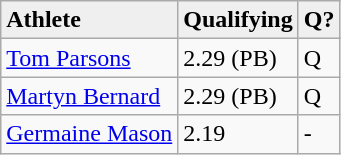<table class="wikitable">
<tr>
<td !align="center" bgcolor="efefef"><strong>Athlete</strong></td>
<td !align="center" bgcolor="efefef"><strong>Qualifying</strong></td>
<td !align="center" bgcolor="efefef"><strong>Q?</strong></td>
</tr>
<tr>
<td><a href='#'>Tom Parsons</a></td>
<td>2.29 (PB)</td>
<td>Q</td>
</tr>
<tr>
<td><a href='#'>Martyn Bernard</a></td>
<td>2.29 (PB)</td>
<td>Q</td>
</tr>
<tr>
<td><a href='#'>Germaine Mason</a></td>
<td>2.19</td>
<td>-</td>
</tr>
</table>
